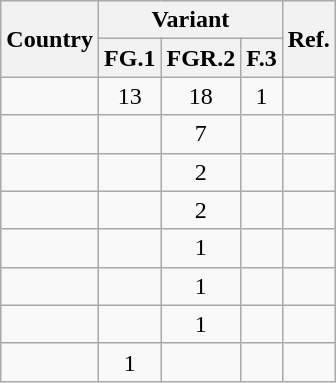<table class="wikitable" style="float:right; margin-left: 10px;">
<tr>
<th rowspan=2>Country</th>
<th colspan=3>Variant</th>
<th rowspan=2>Ref.</th>
</tr>
<tr>
<th>FG.1</th>
<th>FGR.2</th>
<th>F.3</th>
</tr>
<tr>
<td></td>
<td align=center>13</td>
<td align=center>18</td>
<td align=center>1</td>
<td></td>
</tr>
<tr>
<td></td>
<td></td>
<td align=center>7</td>
<td></td>
<td></td>
</tr>
<tr>
<td></td>
<td></td>
<td align=center>2</td>
<td></td>
<td></td>
</tr>
<tr>
<td></td>
<td></td>
<td align=center>2</td>
<td></td>
<td></td>
</tr>
<tr>
<td></td>
<td></td>
<td align=center>1</td>
<td></td>
<td></td>
</tr>
<tr>
<td></td>
<td></td>
<td align=center>1</td>
<td></td>
<td></td>
</tr>
<tr>
<td></td>
<td></td>
<td align=center>1</td>
<td></td>
<td></td>
</tr>
<tr>
<td></td>
<td align=center>1</td>
<td></td>
<td></td>
<td></td>
</tr>
</table>
